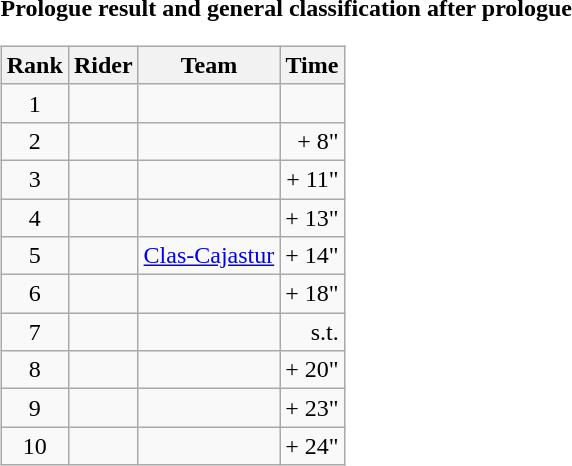<table>
<tr>
<td><strong>Prologue result and general classification after prologue</strong><br><table class="wikitable">
<tr>
<th scope="col">Rank</th>
<th scope="col">Rider</th>
<th scope="col">Team</th>
<th scope="col">Time</th>
</tr>
<tr>
<td style="text-align:center;">1</td>
<td> </td>
<td></td>
<td style="text-align:right;"></td>
</tr>
<tr>
<td style="text-align:center;">2</td>
<td></td>
<td></td>
<td style="text-align:right;">+ 8"</td>
</tr>
<tr>
<td style="text-align:center;">3</td>
<td></td>
<td></td>
<td style="text-align:right;">+ 11"</td>
</tr>
<tr>
<td style="text-align:center;">4</td>
<td></td>
<td></td>
<td style="text-align:right;">+ 13"</td>
</tr>
<tr>
<td style="text-align:center;">5</td>
<td></td>
<td><a href='#'>Clas-Cajastur</a></td>
<td style="text-align:right;">+ 14"</td>
</tr>
<tr>
<td style="text-align:center;">6</td>
<td></td>
<td></td>
<td style="text-align:right;">+ 18"</td>
</tr>
<tr>
<td style="text-align:center;">7</td>
<td></td>
<td></td>
<td style="text-align:right;">s.t.</td>
</tr>
<tr>
<td style="text-align:center;">8</td>
<td></td>
<td></td>
<td style="text-align:right;">+ 20"</td>
</tr>
<tr>
<td style="text-align:center;">9</td>
<td></td>
<td></td>
<td style="text-align:right;">+ 23"</td>
</tr>
<tr>
<td style="text-align:center;">10</td>
<td></td>
<td></td>
<td style="text-align:right;">+ 24"</td>
</tr>
</table>
</td>
</tr>
</table>
